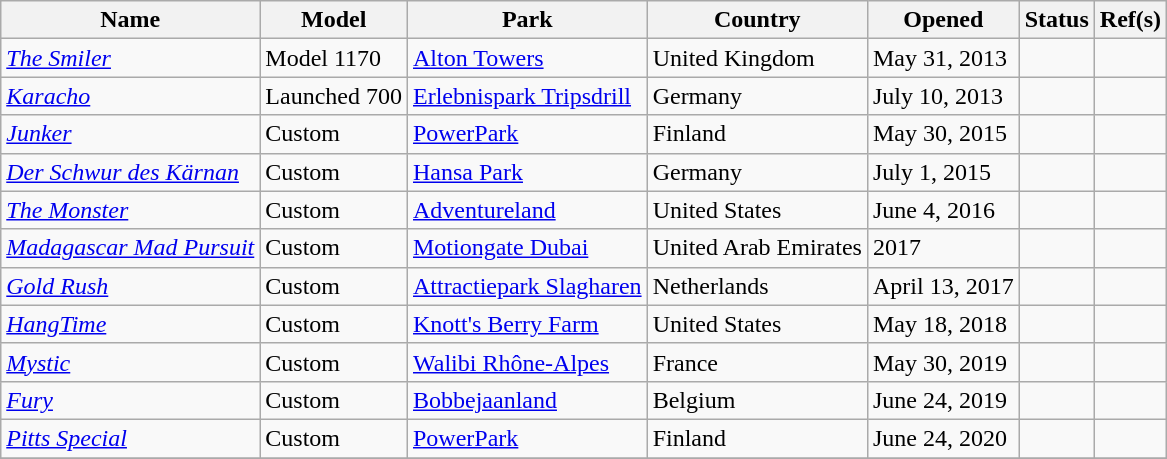<table class= "wikitable sortable">
<tr>
<th>Name</th>
<th>Model</th>
<th>Park</th>
<th>Country</th>
<th>Opened</th>
<th>Status</th>
<th class="unsortable">Ref(s)</th>
</tr>
<tr>
<td><em><a href='#'>The Smiler</a></em></td>
<td>Model 1170</td>
<td><a href='#'>Alton Towers</a></td>
<td> United Kingdom</td>
<td>May 31, 2013</td>
<td></td>
<td></td>
</tr>
<tr>
<td><em><a href='#'>Karacho</a></em></td>
<td>Launched 700</td>
<td><a href='#'>Erlebnispark Tripsdrill</a></td>
<td> Germany</td>
<td>July 10, 2013</td>
<td></td>
<td></td>
</tr>
<tr>
<td><em><a href='#'>Junker</a></em></td>
<td>Custom</td>
<td><a href='#'>PowerPark</a></td>
<td> Finland</td>
<td>May 30, 2015</td>
<td></td>
<td></td>
</tr>
<tr>
<td><em><a href='#'>Der Schwur des Kärnan</a></em></td>
<td>Custom</td>
<td><a href='#'>Hansa Park</a></td>
<td> Germany</td>
<td>July 1, 2015</td>
<td></td>
<td></td>
</tr>
<tr>
<td><em><a href='#'> The Monster</a></em></td>
<td>Custom</td>
<td><a href='#'>Adventureland</a></td>
<td> United States</td>
<td>June 4, 2016</td>
<td></td>
<td></td>
</tr>
<tr>
<td><em><a href='#'>Madagascar Mad Pursuit</a></em></td>
<td>Custom</td>
<td><a href='#'>Motiongate Dubai</a></td>
<td> United Arab Emirates</td>
<td>2017</td>
<td></td>
<td></td>
</tr>
<tr>
<td><em><a href='#'>Gold Rush</a></em></td>
<td>Custom</td>
<td><a href='#'>Attractiepark Slagharen</a></td>
<td> Netherlands</td>
<td>April 13, 2017</td>
<td></td>
<td></td>
</tr>
<tr>
<td><em><a href='#'>HangTime</a></em></td>
<td>Custom</td>
<td><a href='#'>Knott's Berry Farm</a></td>
<td> United States</td>
<td>May 18, 2018</td>
<td></td>
<td></td>
</tr>
<tr>
<td><em><a href='#'>Mystic</a></em></td>
<td>Custom</td>
<td><a href='#'>Walibi Rhône-Alpes</a></td>
<td> France</td>
<td>May 30, 2019</td>
<td></td>
<td></td>
</tr>
<tr>
<td><em><a href='#'>Fury</a></em></td>
<td>Custom</td>
<td><a href='#'>Bobbejaanland</a></td>
<td> Belgium</td>
<td>June 24, 2019</td>
<td></td>
<td></td>
</tr>
<tr>
<td><em><a href='#'>Pitts Special</a></em></td>
<td>Custom</td>
<td><a href='#'>PowerPark</a></td>
<td> Finland</td>
<td>June 24, 2020</td>
<td></td>
<td></td>
</tr>
<tr>
</tr>
</table>
